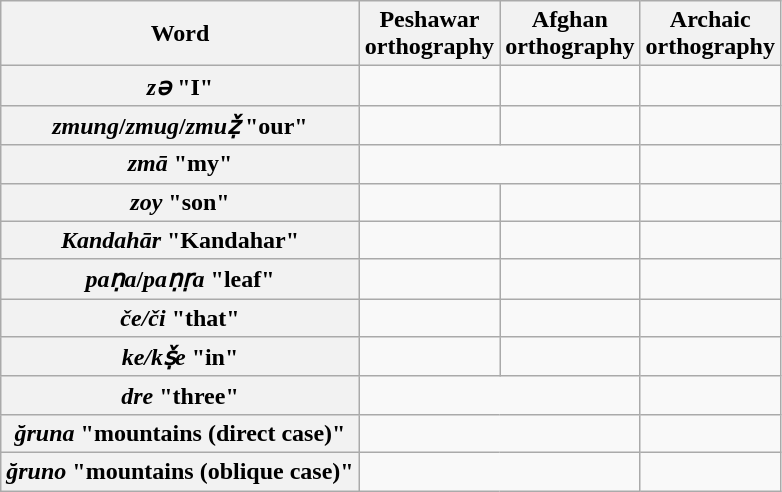<table class="wikitable">
<tr align="center">
<th>Word</th>
<th>Peshawar<br>orthography</th>
<th>Afghan<br>orthography</th>
<th>Archaic<br>orthography</th>
</tr>
<tr>
<th><em>zә</em> "I"</th>
<td align="center"></td>
<td align="center"></td>
<td align="center"></td>
</tr>
<tr>
<th><em>zmung</em>/<em>zmug</em>/<em>zmuẓ̌</em> "our"</th>
<td align="center"><br></td>
<td align="center"><br></td>
<td align="center"></td>
</tr>
<tr>
<th><em>zmā</em> "my"</th>
<td colspan=2 align="center"></td>
<td align="center"></td>
</tr>
<tr>
<th><em>zoy</em> "son"</th>
<td align="center"></td>
<td align="center"></td>
<td align="center"><br></td>
</tr>
<tr>
<th><em>Kandahār</em> "Kandahar"</th>
<td align="center"></td>
<td align="center"></td>
<td align="center"></td>
</tr>
<tr>
<th><em>paṇa</em>/<em>paṇṛa</em> "leaf"</th>
<td align="center"><br></td>
<td align="center"></td>
<td align="center"></td>
</tr>
<tr>
<th><em>če/či</em> "that"</th>
<td align="center"></td>
<td align="center"></td>
<td align="center"></td>
</tr>
<tr>
<th><em>ke/kṣ̌e</em> "in"</th>
<td align="center"></td>
<td align="center"></td>
<td align="center"></td>
</tr>
<tr>
<th><em>dre</em> "three"</th>
<td colspan=2 align="center"></td>
<td align="center"></td>
</tr>
<tr>
<th><em>ğruna</em> "mountains (direct case)"</th>
<td colspan=2 align="center"></td>
<td align="center"></td>
</tr>
<tr>
<th><em>ğruno</em> "mountains (oblique case)"</th>
<td colspan=2 align="center"></td>
<td align="center"></td>
</tr>
</table>
